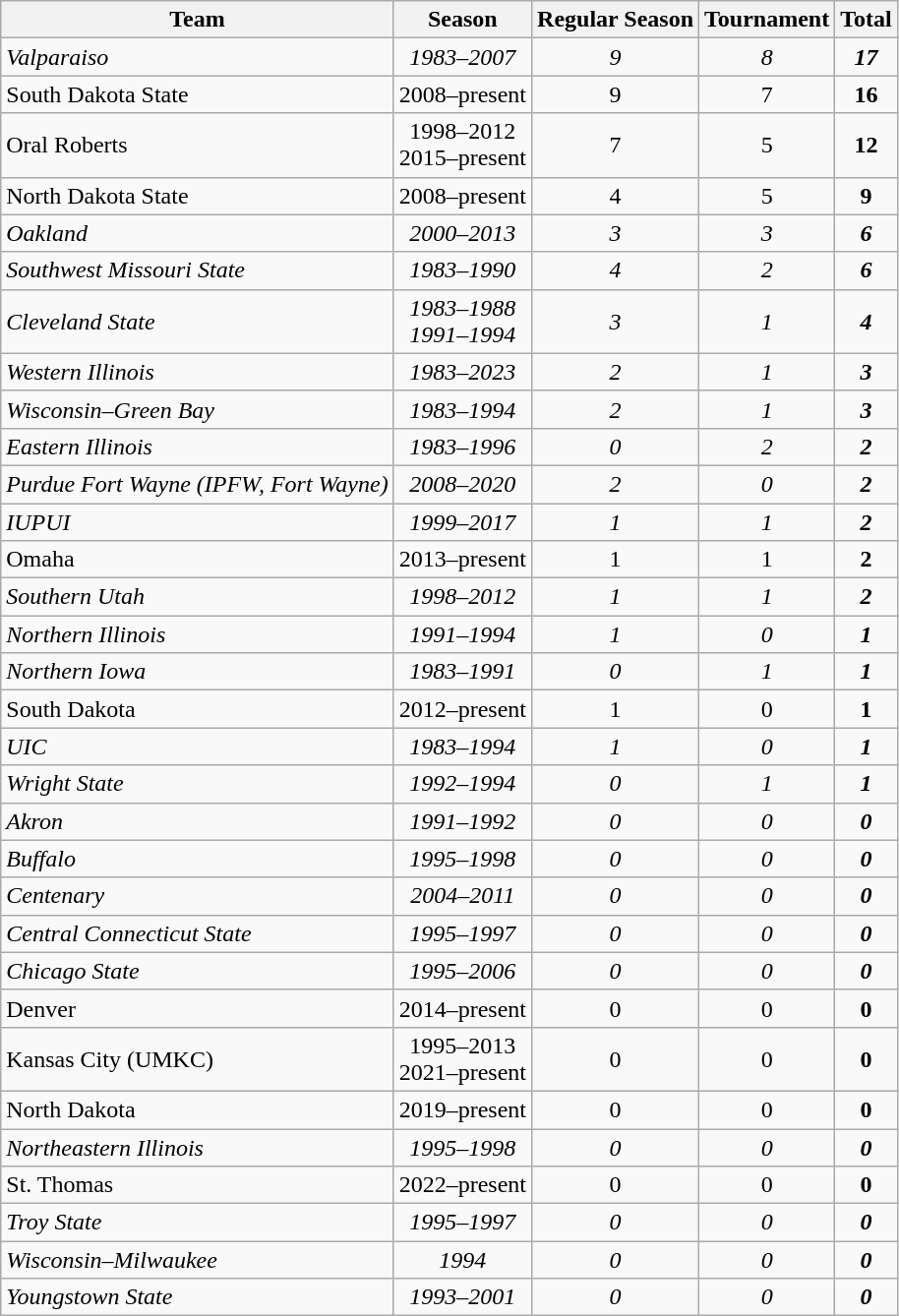<table class="wikitable sortable">
<tr>
<th scope="col">Team</th>
<th scope="col">Season</th>
<th scope="col">Regular Season</th>
<th scope="col">Tournament</th>
<th scope="col">Total</th>
</tr>
<tr>
<td><em>Valparaiso</em></td>
<td style="text-align: center;"><em>1983–2007</em></td>
<td style="text-align: center;"><em>9</em></td>
<td style="text-align: center;"><em>8</em></td>
<td style="text-align: center;"><strong><em>17</em></strong></td>
</tr>
<tr>
<td>South Dakota State</td>
<td align=center>2008–present</td>
<td align=center>9</td>
<td align=center>7</td>
<td align=center><strong>16</strong></td>
</tr>
<tr>
<td>Oral Roberts</td>
<td align=center>1998–2012<br>2015–present</td>
<td align=center>7</td>
<td align=center>5</td>
<td align=center><strong>12</strong></td>
</tr>
<tr>
<td>North Dakota State</td>
<td align=center>2008–present</td>
<td align=center>4</td>
<td align=center>5</td>
<td align=center><strong>9</strong></td>
</tr>
<tr>
<td><em>Oakland</em></td>
<td style="text-align: center;"><em>2000–2013</em></td>
<td style="text-align: center;"><em>3</em></td>
<td style="text-align: center;"><em>3</em></td>
<td style="text-align: center;"><strong><em>6</em></strong></td>
</tr>
<tr>
<td><em>Southwest Missouri State</em></td>
<td style="text-align: center;"><em>1983–1990</em></td>
<td style="text-align: center;"><em>4</em></td>
<td style="text-align: center;"><em>2</em></td>
<td style="text-align: center;"><strong><em>6</em></strong></td>
</tr>
<tr>
<td><em>Cleveland State</em></td>
<td style="text-align: center;"><em>1983–1988</em><br><em>1991–1994</em></td>
<td style="text-align: center;"><em>3</em></td>
<td style="text-align: center;"><em>1</em></td>
<td style="text-align: center;"><strong><em>4</em></strong></td>
</tr>
<tr>
<td><em>Western Illinois</em></td>
<td style="text-align: center;"><em>1983–2023</em></td>
<td style="text-align: center;"><em>2</em></td>
<td style="text-align: center;"><em>1</em></td>
<td style="text-align: center;"><strong><em>3</em></strong></td>
</tr>
<tr>
<td><em>Wisconsin–Green Bay</em></td>
<td style="text-align: center;"><em>1983–1994</em></td>
<td style="text-align: center;"><em>2</em></td>
<td style="text-align: center;"><em>1</em></td>
<td style="text-align: center;"><strong><em>3</em></strong></td>
</tr>
<tr>
<td><em>Eastern Illinois</em></td>
<td style="text-align: center;"><em>1983–1996</em></td>
<td style="text-align: center;"><em>0</em></td>
<td style="text-align: center;"><em>2</em></td>
<td style="text-align: center;"><strong><em>2</em></strong></td>
</tr>
<tr>
<td><em>Purdue Fort Wayne (IPFW, Fort Wayne)</em></td>
<td align=center><em>2008–2020</em></td>
<td align=center><em>2</em></td>
<td align=center><em>0</em></td>
<td align=center><strong><em>2</em></strong></td>
</tr>
<tr>
<td><em>IUPUI</em></td>
<td style="text-align: center;"><em>1999–2017</em></td>
<td style="text-align: center;"><em>1</em></td>
<td style="text-align: center;"><em>1</em></td>
<td style="text-align: center;"><strong><em>2</em></strong></td>
</tr>
<tr>
<td>Omaha</td>
<td align=center>2013–present</td>
<td align=center>1</td>
<td align=center>1</td>
<td align=center><strong>2</strong></td>
</tr>
<tr>
<td><em>Southern Utah</em></td>
<td style="text-align: center;"><em>1998–2012</em></td>
<td style="text-align: center;"><em>1</em></td>
<td style="text-align: center;"><em>1</em></td>
<td style="text-align: center;"><strong><em>2</em></strong></td>
</tr>
<tr>
<td><em>Northern Illinois</em></td>
<td style="text-align: center;"><em>1991–1994</em></td>
<td style="text-align: center;"><em>1</em></td>
<td style="text-align: center;"><em>0</em></td>
<td style="text-align: center;"><strong><em>1</em></strong></td>
</tr>
<tr>
<td><em>Northern Iowa</em></td>
<td style="text-align: center;"><em>1983–1991</em></td>
<td style="text-align: center;"><em>0</em></td>
<td style="text-align: center;"><em>1</em></td>
<td style="text-align: center;"><strong><em>1</em></strong></td>
</tr>
<tr>
<td>South Dakota</td>
<td style="text-align: center;">2012–present</td>
<td style="text-align: center;">1</td>
<td style="text-align: center;">0</td>
<td style="text-align: center;"><strong>1</strong></td>
</tr>
<tr>
<td><em>UIC</em></td>
<td style="text-align: center;"><em>1983–1994</em></td>
<td style="text-align: center;"><em>1</em></td>
<td style="text-align: center;"><em>0</em></td>
<td style="text-align: center;"><strong><em>1</em></strong></td>
</tr>
<tr>
<td><em>Wright State</em></td>
<td style="text-align: center;"><em>1992–1994</em></td>
<td style="text-align: center;"><em>0</em></td>
<td style="text-align: center;"><em>1</em></td>
<td style="text-align: center;"><strong><em>1</em></strong></td>
</tr>
<tr>
<td><em>Akron</em></td>
<td style="text-align: center;"><em>1991–1992</em></td>
<td style="text-align: center;"><em>0</em></td>
<td style="text-align: center;"><em>0</em></td>
<td style="text-align: center;"><strong><em>0</em></strong></td>
</tr>
<tr>
<td><em>Buffalo</em></td>
<td style="text-align: center;"><em>1995–1998</em></td>
<td style="text-align: center;"><em>0</em></td>
<td style="text-align: center;"><em>0</em></td>
<td style="text-align: center;"><strong><em>0</em></strong></td>
</tr>
<tr>
<td><em>Centenary</em></td>
<td style="text-align: center;"><em>2004–2011</em></td>
<td style="text-align: center;"><em>0</em></td>
<td style="text-align: center;"><em>0</em></td>
<td style="text-align: center;"><strong><em>0</em></strong></td>
</tr>
<tr>
<td><em>Central Connecticut State</em></td>
<td style="text-align: center;"><em>1995–1997</em></td>
<td style="text-align: center;"><em>0</em></td>
<td style="text-align: center;"><em>0</em></td>
<td style="text-align: center;"><strong><em>0</em></strong></td>
</tr>
<tr>
<td><em>Chicago State</em></td>
<td style="text-align: center;"><em>1995–2006</em></td>
<td style="text-align: center;"><em>0</em></td>
<td style="text-align: center;"><em>0</em></td>
<td style="text-align: center;"><strong><em>0</em></strong></td>
</tr>
<tr>
<td>Denver</td>
<td align=center>2014–present</td>
<td align=center>0</td>
<td align=center>0</td>
<td align=center><strong>0</strong></td>
</tr>
<tr>
<td>Kansas City (UMKC)</td>
<td align=center>1995–2013<br>2021–present</td>
<td align=center>0</td>
<td align=center>0</td>
<td align=center><strong>0</strong></td>
</tr>
<tr>
<td>North Dakota</td>
<td align=center>2019–present</td>
<td align=center>0</td>
<td align=center>0</td>
<td align=center><strong>0</strong></td>
</tr>
<tr>
<td><em>Northeastern Illinois</em></td>
<td style="text-align: center;"><em>1995–1998</em></td>
<td style="text-align: center;"><em>0</em></td>
<td style="text-align: center;"><em>0</em></td>
<td style="text-align: center;"><strong><em>0</em></strong></td>
</tr>
<tr>
<td>St. Thomas</td>
<td align=center>2022–present</td>
<td align=center>0</td>
<td align=center>0</td>
<td align=center><strong>0</strong></td>
</tr>
<tr>
<td><em>Troy State</em></td>
<td style="text-align: center;"><em>1995–1997</em></td>
<td style="text-align: center;"><em>0</em></td>
<td style="text-align: center;"><em>0</em></td>
<td style="text-align: center;"><strong><em>0</em></strong></td>
</tr>
<tr>
<td><em>Wisconsin–Milwaukee</em></td>
<td style="text-align: center;"><em>1994</em></td>
<td style="text-align: center;"><em>0</em></td>
<td style="text-align: center;"><em>0</em></td>
<td style="text-align: center;"><strong><em>0</em></strong></td>
</tr>
<tr>
<td><em>Youngstown State</em></td>
<td style="text-align: center;"><em>1993–2001</em></td>
<td style="text-align: center;"><em>0</em></td>
<td style="text-align: center;"><em>0</em></td>
<td style="text-align: center;"><strong><em>0</em></strong></td>
</tr>
</table>
